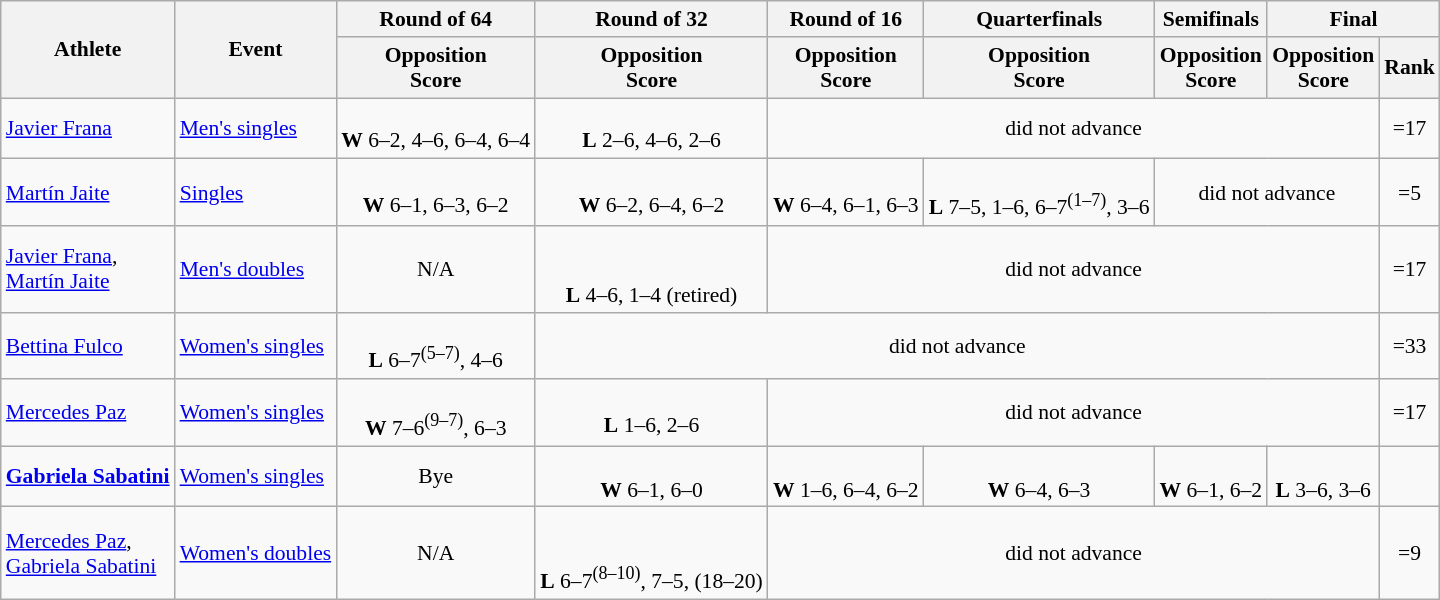<table class="wikitable" border="1" style="font-size:90%">
<tr>
<th rowspan=2>Athlete</th>
<th rowspan=2>Event</th>
<th>Round of 64</th>
<th>Round of 32</th>
<th>Round of 16</th>
<th>Quarterfinals</th>
<th>Semifinals</th>
<th colspan=2>Final</th>
</tr>
<tr>
<th>Opposition<br>Score</th>
<th>Opposition<br>Score</th>
<th>Opposition<br>Score</th>
<th>Opposition<br>Score</th>
<th>Opposition<br>Score</th>
<th>Opposition<br>Score</th>
<th>Rank</th>
</tr>
<tr>
<td><a href='#'>Javier Frana</a></td>
<td><a href='#'>Men's singles</a></td>
<td align=center><br><strong>W</strong> 6–2, 4–6, 6–4, 6–4</td>
<td align=center><br><strong>L</strong> 2–6, 4–6, 2–6</td>
<td align=center colspan=4>did not advance</td>
<td align=center>=17</td>
</tr>
<tr>
<td><a href='#'>Martín Jaite</a></td>
<td><a href='#'>Singles</a></td>
<td align=center><br><strong>W</strong> 6–1, 6–3, 6–2</td>
<td align=center><br><strong>W</strong> 6–2, 6–4, 6–2</td>
<td align=center><br><strong>W</strong> 6–4, 6–1, 6–3</td>
<td align=center><br><strong>L</strong> 7–5, 1–6, 6–7<sup>(1–7)</sup>, 3–6</td>
<td align=center colspan=2>did not advance</td>
<td align=center>=5</td>
</tr>
<tr>
<td><a href='#'>Javier Frana</a>, <br> <a href='#'>Martín Jaite</a></td>
<td><a href='#'>Men's doubles</a></td>
<td align=center>N/A</td>
<td align=center><br><br><strong>L</strong> 4–6, 1–4 (retired)</td>
<td align=center colspan=4>did not advance</td>
<td align=center>=17</td>
</tr>
<tr>
<td><a href='#'>Bettina Fulco</a></td>
<td><a href='#'>Women's singles</a></td>
<td align=center><br><strong>L</strong> 6–7<sup>(5–7)</sup>, 4–6</td>
<td align=center colspan=5>did not advance</td>
<td align=center>=33</td>
</tr>
<tr>
<td><a href='#'>Mercedes Paz</a></td>
<td><a href='#'>Women's singles</a></td>
<td align=center><br><strong>W</strong> 7–6<sup>(9–7)</sup>, 6–3</td>
<td align=center><br><strong>L</strong> 1–6, 2–6</td>
<td align=center colspan=4>did not advance</td>
<td align=center>=17</td>
</tr>
<tr>
<td><strong><a href='#'>Gabriela Sabatini</a></strong></td>
<td><a href='#'>Women's singles</a></td>
<td align=center>Bye</td>
<td align=center><br><strong>W</strong> 6–1, 6–0</td>
<td align=center><br><strong>W</strong> 1–6, 6–4, 6–2</td>
<td align=center><br><strong>W</strong> 6–4, 6–3</td>
<td align=center><br><strong>W</strong> 6–1, 6–2</td>
<td align=center><br><strong>L</strong> 3–6, 3–6</td>
<td align=center></td>
</tr>
<tr>
<td><a href='#'>Mercedes Paz</a>, <br> <a href='#'>Gabriela Sabatini</a></td>
<td><a href='#'>Women's doubles</a></td>
<td align=center>N/A</td>
<td align=center><br><br><strong>L</strong> 6–7<sup>(8–10)</sup>, 7–5, (18–20)</td>
<td align=center colspan=4>did not advance</td>
<td align=center>=9</td>
</tr>
</table>
